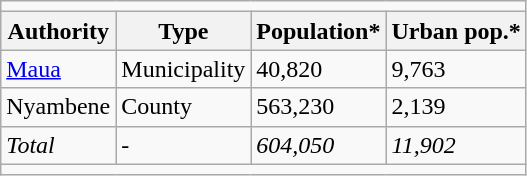<table class="wikitable">
<tr>
<td colspan="4"></td>
</tr>
<tr>
<th>Authority</th>
<th>Type</th>
<th>Population*</th>
<th>Urban pop.*</th>
</tr>
<tr>
<td><a href='#'>Maua</a></td>
<td>Municipality</td>
<td>40,820</td>
<td>9,763</td>
</tr>
<tr>
<td>Nyambene</td>
<td>County</td>
<td>563,230</td>
<td>2,139</td>
</tr>
<tr>
<td><em>Total</em></td>
<td>-</td>
<td><em>604,050</em></td>
<td><em>11,902</em></td>
</tr>
<tr>
<td colspan="4"></td>
</tr>
</table>
